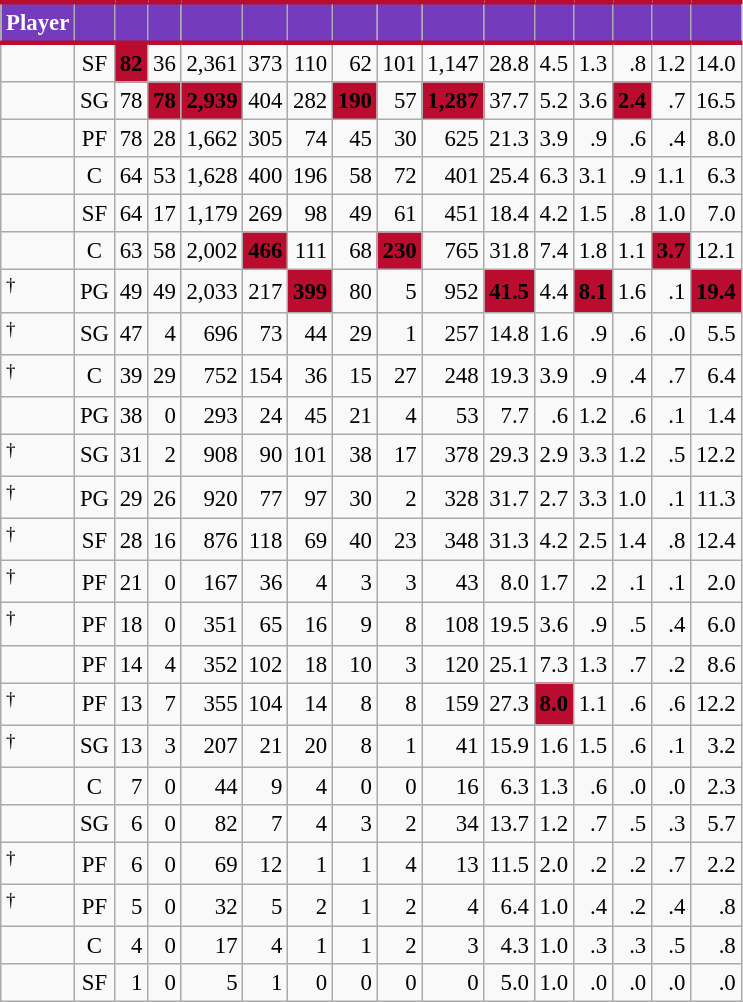<table class="wikitable sortable" style="font-size: 95%; text-align:right;">
<tr>
<th style="background:#753BBD; color:#FFFFFF; border-top:#BA0C2F 3px solid; border-bottom:#BA0C2F 3px solid;">Player</th>
<th style="background:#753BBD; color:#FFFFFF; border-top:#BA0C2F 3px solid; border-bottom:#BA0C2F 3px solid;"></th>
<th style="background:#753BBD; color:#FFFFFF; border-top:#BA0C2F 3px solid; border-bottom:#BA0C2F 3px solid;"></th>
<th style="background:#753BBD; color:#FFFFFF; border-top:#BA0C2F 3px solid; border-bottom:#BA0C2F 3px solid;"></th>
<th style="background:#753BBD; color:#FFFFFF; border-top:#BA0C2F 3px solid; border-bottom:#BA0C2F 3px solid;"></th>
<th style="background:#753BBD; color:#FFFFFF; border-top:#BA0C2F 3px solid; border-bottom:#BA0C2F 3px solid;"></th>
<th style="background:#753BBD; color:#FFFFFF; border-top:#BA0C2F 3px solid; border-bottom:#BA0C2F 3px solid;"></th>
<th style="background:#753BBD; color:#FFFFFF; border-top:#BA0C2F 3px solid; border-bottom:#BA0C2F 3px solid;"></th>
<th style="background:#753BBD; color:#FFFFFF; border-top:#BA0C2F 3px solid; border-bottom:#BA0C2F 3px solid;"></th>
<th style="background:#753BBD; color:#FFFFFF; border-top:#BA0C2F 3px solid; border-bottom:#BA0C2F 3px solid;"></th>
<th style="background:#753BBD; color:#FFFFFF; border-top:#BA0C2F 3px solid; border-bottom:#BA0C2F 3px solid;"></th>
<th style="background:#753BBD; color:#FFFFFF; border-top:#BA0C2F 3px solid; border-bottom:#BA0C2F 3px solid;"></th>
<th style="background:#753BBD; color:#FFFFFF; border-top:#BA0C2F 3px solid; border-bottom:#BA0C2F 3px solid;"></th>
<th style="background:#753BBD; color:#FFFFFF; border-top:#BA0C2F 3px solid; border-bottom:#BA0C2F 3px solid;"></th>
<th style="background:#753BBD; color:#FFFFFF; border-top:#BA0C2F 3px solid; border-bottom:#BA0C2F 3px solid;"></th>
<th style="background:#753BBD; color:#FFFFFF; border-top:#BA0C2F 3px solid; border-bottom:#BA0C2F 3px solid;"></th>
</tr>
<tr>
<td style="text-align:left;"></td>
<td style="text-align:center;">SF</td>
<td style="background:#BA0C2F; color:#010101;"><strong>82</strong></td>
<td>36</td>
<td>2,361</td>
<td>373</td>
<td>110</td>
<td>62</td>
<td>101</td>
<td>1,147</td>
<td>28.8</td>
<td>4.5</td>
<td>1.3</td>
<td>.8</td>
<td>1.2</td>
<td>14.0</td>
</tr>
<tr>
<td style="text-align:left;"></td>
<td style="text-align:center;">SG</td>
<td>78</td>
<td style="background:#BA0C2F; color:#010101;"><strong>78</strong></td>
<td style="background:#BA0C2F; color:#010101;"><strong>2,939</strong></td>
<td>404</td>
<td>282</td>
<td style="background:#BA0C2F; color:#010101;"><strong>190</strong></td>
<td>57</td>
<td style="background:#BA0C2F; color:#010101;"><strong>1,287</strong></td>
<td>37.7</td>
<td>5.2</td>
<td>3.6</td>
<td style="background:#BA0C2F; color:#010101;"><strong>2.4</strong></td>
<td>.7</td>
<td>16.5</td>
</tr>
<tr>
<td style="text-align:left;"></td>
<td style="text-align:center;">PF</td>
<td>78</td>
<td>28</td>
<td>1,662</td>
<td>305</td>
<td>74</td>
<td>45</td>
<td>30</td>
<td>625</td>
<td>21.3</td>
<td>3.9</td>
<td>.9</td>
<td>.6</td>
<td>.4</td>
<td>8.0</td>
</tr>
<tr>
<td style="text-align:left;"></td>
<td style="text-align:center;">C</td>
<td>64</td>
<td>53</td>
<td>1,628</td>
<td>400</td>
<td>196</td>
<td>58</td>
<td>72</td>
<td>401</td>
<td>25.4</td>
<td>6.3</td>
<td>3.1</td>
<td>.9</td>
<td>1.1</td>
<td>6.3</td>
</tr>
<tr>
<td style="text-align:left;"></td>
<td style="text-align:center;">SF</td>
<td>64</td>
<td>17</td>
<td>1,179</td>
<td>269</td>
<td>98</td>
<td>49</td>
<td>61</td>
<td>451</td>
<td>18.4</td>
<td>4.2</td>
<td>1.5</td>
<td>.8</td>
<td>1.0</td>
<td>7.0</td>
</tr>
<tr>
<td style="text-align:left;"></td>
<td style="text-align:center;">C</td>
<td>63</td>
<td>58</td>
<td>2,002</td>
<td style="background:#BA0C2F; color:#010101;"><strong>466</strong></td>
<td>111</td>
<td>68</td>
<td style="background:#BA0C2F; color:#010101;"><strong>230</strong></td>
<td>765</td>
<td>31.8</td>
<td>7.4</td>
<td>1.8</td>
<td>1.1</td>
<td style="background:#BA0C2F; color:#010101;"><strong>3.7</strong></td>
<td>12.1</td>
</tr>
<tr>
<td style="text-align:left;"><sup>†</sup></td>
<td style="text-align:center;">PG</td>
<td>49</td>
<td>49</td>
<td>2,033</td>
<td>217</td>
<td style="background:#BA0C2F; color:#010101;"><strong>399</strong></td>
<td>80</td>
<td>5</td>
<td>952</td>
<td style="background:#BA0C2F; color:#010101;"><strong>41.5</strong></td>
<td>4.4</td>
<td style="background:#BA0C2F; color:#010101;"><strong>8.1</strong></td>
<td>1.6</td>
<td>.1</td>
<td style="background:#BA0C2F; color:#010101;"><strong>19.4</strong></td>
</tr>
<tr>
<td style="text-align:left;"><sup>†</sup></td>
<td style="text-align:center;">SG</td>
<td>47</td>
<td>4</td>
<td>696</td>
<td>73</td>
<td>44</td>
<td>29</td>
<td>1</td>
<td>257</td>
<td>14.8</td>
<td>1.6</td>
<td>.9</td>
<td>.6</td>
<td>.0</td>
<td>5.5</td>
</tr>
<tr>
<td style="text-align:left;"><sup>†</sup></td>
<td style="text-align:center;">C</td>
<td>39</td>
<td>29</td>
<td>752</td>
<td>154</td>
<td>36</td>
<td>15</td>
<td>27</td>
<td>248</td>
<td>19.3</td>
<td>3.9</td>
<td>.9</td>
<td>.4</td>
<td>.7</td>
<td>6.4</td>
</tr>
<tr>
<td style="text-align:left;"></td>
<td style="text-align:center;">PG</td>
<td>38</td>
<td>0</td>
<td>293</td>
<td>24</td>
<td>45</td>
<td>21</td>
<td>4</td>
<td>53</td>
<td>7.7</td>
<td>.6</td>
<td>1.2</td>
<td>.6</td>
<td>.1</td>
<td>1.4</td>
</tr>
<tr>
<td style="text-align:left;"><sup>†</sup></td>
<td style="text-align:center;">SG</td>
<td>31</td>
<td>2</td>
<td>908</td>
<td>90</td>
<td>101</td>
<td>38</td>
<td>17</td>
<td>378</td>
<td>29.3</td>
<td>2.9</td>
<td>3.3</td>
<td>1.2</td>
<td>.5</td>
<td>12.2</td>
</tr>
<tr>
<td style="text-align:left;"><sup>†</sup></td>
<td style="text-align:center;">PG</td>
<td>29</td>
<td>26</td>
<td>920</td>
<td>77</td>
<td>97</td>
<td>30</td>
<td>2</td>
<td>328</td>
<td>31.7</td>
<td>2.7</td>
<td>3.3</td>
<td>1.0</td>
<td>.1</td>
<td>11.3</td>
</tr>
<tr>
<td style="text-align:left;"><sup>†</sup></td>
<td style="text-align:center;">SF</td>
<td>28</td>
<td>16</td>
<td>876</td>
<td>118</td>
<td>69</td>
<td>40</td>
<td>23</td>
<td>348</td>
<td>31.3</td>
<td>4.2</td>
<td>2.5</td>
<td>1.4</td>
<td>.8</td>
<td>12.4</td>
</tr>
<tr>
<td style="text-align:left;"><sup>†</sup></td>
<td style="text-align:center;">PF</td>
<td>21</td>
<td>0</td>
<td>167</td>
<td>36</td>
<td>4</td>
<td>3</td>
<td>3</td>
<td>43</td>
<td>8.0</td>
<td>1.7</td>
<td>.2</td>
<td>.1</td>
<td>.1</td>
<td>2.0</td>
</tr>
<tr>
<td style="text-align:left;"><sup>†</sup></td>
<td style="text-align:center;">PF</td>
<td>18</td>
<td>0</td>
<td>351</td>
<td>65</td>
<td>16</td>
<td>9</td>
<td>8</td>
<td>108</td>
<td>19.5</td>
<td>3.6</td>
<td>.9</td>
<td>.5</td>
<td>.4</td>
<td>6.0</td>
</tr>
<tr>
<td style="text-align:left;"></td>
<td style="text-align:center;">PF</td>
<td>14</td>
<td>4</td>
<td>352</td>
<td>102</td>
<td>18</td>
<td>10</td>
<td>3</td>
<td>120</td>
<td>25.1</td>
<td>7.3</td>
<td>1.3</td>
<td>.7</td>
<td>.2</td>
<td>8.6</td>
</tr>
<tr>
<td style="text-align:left;"><sup>†</sup></td>
<td style="text-align:center;">PF</td>
<td>13</td>
<td>7</td>
<td>355</td>
<td>104</td>
<td>14</td>
<td>8</td>
<td>8</td>
<td>159</td>
<td>27.3</td>
<td style="background:#BA0C2F; color:#010101;"><strong>8.0</strong></td>
<td>1.1</td>
<td>.6</td>
<td>.6</td>
<td>12.2</td>
</tr>
<tr>
<td style="text-align:left;"><sup>†</sup></td>
<td style="text-align:center;">SG</td>
<td>13</td>
<td>3</td>
<td>207</td>
<td>21</td>
<td>20</td>
<td>8</td>
<td>1</td>
<td>41</td>
<td>15.9</td>
<td>1.6</td>
<td>1.5</td>
<td>.6</td>
<td>.1</td>
<td>3.2</td>
</tr>
<tr>
<td style="text-align:left;"></td>
<td style="text-align:center;">C</td>
<td>7</td>
<td>0</td>
<td>44</td>
<td>9</td>
<td>4</td>
<td>0</td>
<td>0</td>
<td>16</td>
<td>6.3</td>
<td>1.3</td>
<td>.6</td>
<td>.0</td>
<td>.0</td>
<td>2.3</td>
</tr>
<tr>
<td style="text-align:left;"></td>
<td style="text-align:center;">SG</td>
<td>6</td>
<td>0</td>
<td>82</td>
<td>7</td>
<td>4</td>
<td>3</td>
<td>2</td>
<td>34</td>
<td>13.7</td>
<td>1.2</td>
<td>.7</td>
<td>.5</td>
<td>.3</td>
<td>5.7</td>
</tr>
<tr>
<td style="text-align:left;"><sup>†</sup></td>
<td style="text-align:center;">PF</td>
<td>6</td>
<td>0</td>
<td>69</td>
<td>12</td>
<td>1</td>
<td>1</td>
<td>4</td>
<td>13</td>
<td>11.5</td>
<td>2.0</td>
<td>.2</td>
<td>.2</td>
<td>.7</td>
<td>2.2</td>
</tr>
<tr>
<td style="text-align:left;"><sup>†</sup></td>
<td style="text-align:center;">PF</td>
<td>5</td>
<td>0</td>
<td>32</td>
<td>5</td>
<td>2</td>
<td>1</td>
<td>2</td>
<td>4</td>
<td>6.4</td>
<td>1.0</td>
<td>.4</td>
<td>.2</td>
<td>.4</td>
<td>.8</td>
</tr>
<tr>
<td style="text-align:left;"></td>
<td style="text-align:center;">C</td>
<td>4</td>
<td>0</td>
<td>17</td>
<td>4</td>
<td>1</td>
<td>1</td>
<td>2</td>
<td>3</td>
<td>4.3</td>
<td>1.0</td>
<td>.3</td>
<td>.3</td>
<td>.5</td>
<td>.8</td>
</tr>
<tr>
<td style="text-align:left;"></td>
<td style="text-align:center;">SF</td>
<td>1</td>
<td>0</td>
<td>5</td>
<td>1</td>
<td>0</td>
<td>0</td>
<td>0</td>
<td>0</td>
<td>5.0</td>
<td>1.0</td>
<td>.0</td>
<td>.0</td>
<td>.0</td>
<td>.0</td>
</tr>
</table>
